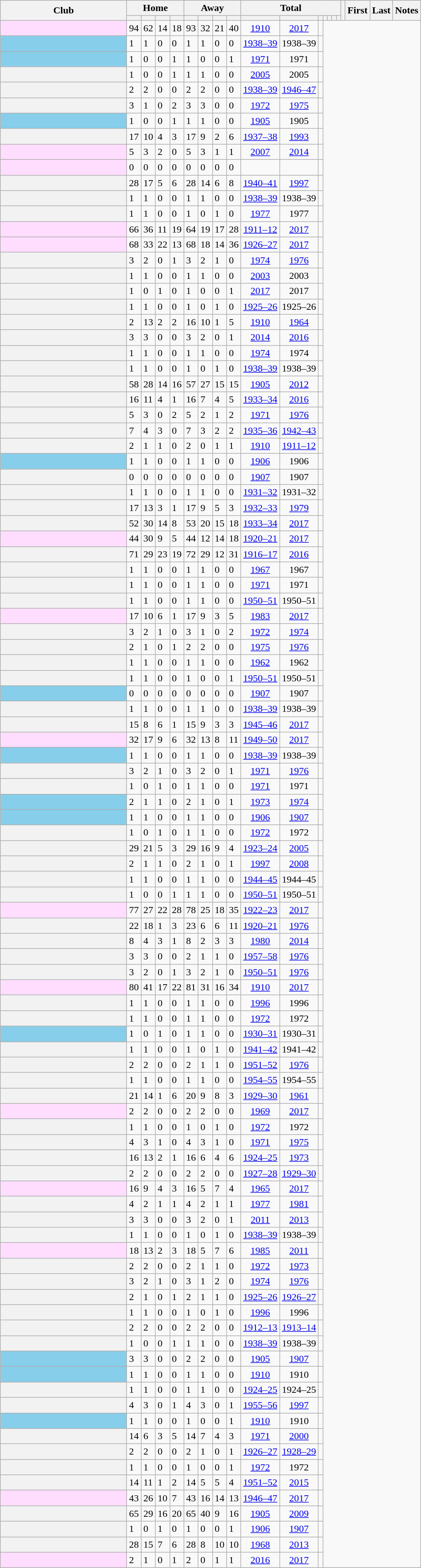<table class="wikitable sortable">
<tr>
<th rowspan=2 width="200">Club</th>
<th colspan="4">Home</th>
<th colspan="4">Away</th>
<th colspan="7">Total</th>
<th rowspan="2"></th>
<th rowspan="2">First</th>
<th rowspan="2">Last</th>
<th rowspan="2" class="unsortable">Notes</th>
</tr>
<tr class="unsortable">
<th></th>
<th></th>
<th></th>
<th></th>
<th></th>
<th></th>
<th></th>
<th></th>
<th></th>
<th></th>
<th></th>
<th></th>
<th></th>
<th></th>
<th></th>
</tr>
<tr>
<th style="background:#FFDDFF"></th>
<td>94</td>
<td>62</td>
<td>14</td>
<td>18</td>
<td>93</td>
<td>32</td>
<td>21</td>
<td>40<br></td>
<td align="center"><a href='#'>1910</a></td>
<td align="center"><a href='#'>2017</a></td>
<td align="center"></td>
</tr>
<tr>
<th style="background:#87CEEB"></th>
<td>1</td>
<td>1</td>
<td>0</td>
<td>0</td>
<td>1</td>
<td>1</td>
<td>0</td>
<td>0<br></td>
<td align="center"><a href='#'>1938–39</a></td>
<td align="center">1938–39</td>
<td align="center"></td>
</tr>
<tr>
<th style="background:#87CEEB"></th>
<td>1</td>
<td>0</td>
<td>0</td>
<td>1</td>
<td>1</td>
<td>0</td>
<td>0</td>
<td>1<br></td>
<td align="center"><a href='#'>1971</a></td>
<td align="center">1971</td>
<td align="center"></td>
</tr>
<tr>
<th></th>
<td>1</td>
<td>0</td>
<td>0</td>
<td>1</td>
<td>1</td>
<td>1</td>
<td>0</td>
<td>0<br></td>
<td align="center"><a href='#'>2005</a></td>
<td align="center">2005</td>
<td align="center"></td>
</tr>
<tr>
<th></th>
<td>2</td>
<td>2</td>
<td>0</td>
<td>0</td>
<td>2</td>
<td>2</td>
<td>0</td>
<td>0<br></td>
<td align="center"><a href='#'>1938–39</a></td>
<td align="center"><a href='#'>1946–47</a></td>
<td align="center"></td>
</tr>
<tr>
<th></th>
<td>3</td>
<td>1</td>
<td>0</td>
<td>2</td>
<td>3</td>
<td>3</td>
<td>0</td>
<td>0<br></td>
<td align="center"><a href='#'>1972</a></td>
<td align="center"><a href='#'>1975</a></td>
<td align="center"></td>
</tr>
<tr>
<th style="background:#87CEEB"></th>
<td>1</td>
<td>0</td>
<td>0</td>
<td>1</td>
<td>1</td>
<td>1</td>
<td>0</td>
<td>0<br></td>
<td align="center"><a href='#'>1905</a></td>
<td align="center">1905</td>
<td align="center"></td>
</tr>
<tr>
<th></th>
<td>17</td>
<td>10</td>
<td>4</td>
<td>3</td>
<td>17</td>
<td>9</td>
<td>2</td>
<td>6<br></td>
<td align="center"><a href='#'>1937–38</a></td>
<td align="center"><a href='#'>1993</a></td>
<td align="center"></td>
</tr>
<tr>
<th style="background:#FFDDFF"></th>
<td>5</td>
<td>3</td>
<td>2</td>
<td>0</td>
<td>5</td>
<td>3</td>
<td>1</td>
<td>1<br></td>
<td align="center"><a href='#'>2007</a></td>
<td align="center"><a href='#'>2014</a></td>
<td align="center"></td>
</tr>
<tr>
<th style="background:#FFDDFF"></th>
<td>0</td>
<td>0</td>
<td>0</td>
<td>0</td>
<td>0</td>
<td>0</td>
<td>0</td>
<td>0<br></td>
<td align="center"></td>
<td align="center"></td>
<td align="center"></td>
</tr>
<tr>
<th></th>
<td>28</td>
<td>17</td>
<td>5</td>
<td>6</td>
<td>28</td>
<td>14</td>
<td>6</td>
<td>8<br></td>
<td align="center"><a href='#'>1940–41</a></td>
<td align="center"><a href='#'>1997</a></td>
<td align="center"></td>
</tr>
<tr>
<th></th>
<td>1</td>
<td>1</td>
<td>0</td>
<td>0</td>
<td>1</td>
<td>1</td>
<td>0</td>
<td>0<br></td>
<td align="center"><a href='#'>1938–39</a></td>
<td align="center">1938–39</td>
<td align="center"></td>
</tr>
<tr>
<th></th>
<td>1</td>
<td>1</td>
<td>0</td>
<td>0</td>
<td>1</td>
<td>0</td>
<td>1</td>
<td>0<br></td>
<td align="center"><a href='#'>1977</a></td>
<td align="center">1977</td>
<td align="center"></td>
</tr>
<tr>
<th style="background:#FFDDFF"></th>
<td>66</td>
<td>36</td>
<td>11</td>
<td>19</td>
<td>64</td>
<td>19</td>
<td>17</td>
<td>28<br></td>
<td align="center"><a href='#'>1911–12</a></td>
<td align="center"><a href='#'>2017</a></td>
<td align="center"></td>
</tr>
<tr>
<th style="background:#FFDDFF"></th>
<td>68</td>
<td>33</td>
<td>22</td>
<td>13</td>
<td>68</td>
<td>18</td>
<td>14</td>
<td>36<br></td>
<td align="center"><a href='#'>1926–27</a></td>
<td align="center"><a href='#'>2017</a></td>
<td align="center"></td>
</tr>
<tr>
<th></th>
<td>3</td>
<td>2</td>
<td>0</td>
<td>1</td>
<td>3</td>
<td>2</td>
<td>1</td>
<td>0<br></td>
<td align="center"><a href='#'>1974</a></td>
<td align="center"><a href='#'>1976</a></td>
<td align="center"></td>
</tr>
<tr>
<th></th>
<td>1</td>
<td>1</td>
<td>0</td>
<td>0</td>
<td>1</td>
<td>1</td>
<td>0</td>
<td>0<br></td>
<td align="center"><a href='#'>2003</a></td>
<td align="center">2003</td>
<td align="center"></td>
</tr>
<tr>
<th></th>
<td>1</td>
<td>0</td>
<td>1</td>
<td>0</td>
<td>1</td>
<td>0</td>
<td>0</td>
<td>1<br></td>
<td align="center"><a href='#'>2017</a></td>
<td align="center">2017</td>
<td align="center"></td>
</tr>
<tr>
<th></th>
<td>1</td>
<td>1</td>
<td>0</td>
<td>0</td>
<td>1</td>
<td>0</td>
<td>1</td>
<td>0<br></td>
<td align="center"><a href='#'>1925–26</a></td>
<td align="center">1925–26</td>
<td align="center"></td>
</tr>
<tr>
<th></th>
<td>2</td>
<td>13</td>
<td>2</td>
<td>2</td>
<td>16</td>
<td>10</td>
<td>1</td>
<td>5<br></td>
<td align="center"><a href='#'>1910</a></td>
<td align="center"><a href='#'>1964</a></td>
<td align="center"></td>
</tr>
<tr>
<th></th>
<td>3</td>
<td>3</td>
<td>0</td>
<td>0</td>
<td>3</td>
<td>2</td>
<td>0</td>
<td>1<br></td>
<td align="center"><a href='#'>2014</a></td>
<td align="center"><a href='#'>2016</a></td>
<td align="center"></td>
</tr>
<tr>
<th></th>
<td>1</td>
<td>1</td>
<td>0</td>
<td>0</td>
<td>1</td>
<td>1</td>
<td>0</td>
<td>0<br></td>
<td align="center"><a href='#'>1974</a></td>
<td align="center">1974</td>
<td align="center"></td>
</tr>
<tr>
<th></th>
<td>1</td>
<td>1</td>
<td>0</td>
<td>0</td>
<td>1</td>
<td>0</td>
<td>1</td>
<td>0<br></td>
<td align="center"><a href='#'>1938–39</a></td>
<td align="center">1938–39</td>
<td align="center"></td>
</tr>
<tr>
<th></th>
<td>58</td>
<td>28</td>
<td>14</td>
<td>16</td>
<td>57</td>
<td>27</td>
<td>15</td>
<td>15<br></td>
<td align="center"><a href='#'>1905</a></td>
<td align="center"><a href='#'>2012</a></td>
<td align="center"></td>
</tr>
<tr>
<th></th>
<td>16</td>
<td>11</td>
<td>4</td>
<td>1</td>
<td>16</td>
<td>7</td>
<td>4</td>
<td>5<br></td>
<td align="center"><a href='#'>1933–34</a></td>
<td align="center"><a href='#'>2016</a></td>
<td align="center"></td>
</tr>
<tr>
<th></th>
<td>5</td>
<td>3</td>
<td>0</td>
<td>2</td>
<td>5</td>
<td>2</td>
<td>1</td>
<td>2<br></td>
<td align="center"><a href='#'>1971</a></td>
<td align="center"><a href='#'>1976</a></td>
<td align="center"></td>
</tr>
<tr>
<th></th>
<td>7</td>
<td>4</td>
<td>3</td>
<td>0</td>
<td>7</td>
<td>3</td>
<td>2</td>
<td>2<br></td>
<td align="center"><a href='#'>1935–36</a></td>
<td align="center"><a href='#'>1942–43</a></td>
<td align="center"></td>
</tr>
<tr>
<th></th>
<td>2</td>
<td>1</td>
<td>1</td>
<td>0</td>
<td>2</td>
<td>0</td>
<td>1</td>
<td>1<br></td>
<td align="center"><a href='#'>1910</a></td>
<td align="center"><a href='#'>1911–12</a></td>
<td align="center"></td>
</tr>
<tr>
<th style="background:#87CEEB"></th>
<td>1</td>
<td>1</td>
<td>0</td>
<td>0</td>
<td>1</td>
<td>1</td>
<td>0</td>
<td>0<br></td>
<td align="center"><a href='#'>1906</a></td>
<td align="center">1906</td>
<td align="center"></td>
</tr>
<tr>
<th></th>
<td>0</td>
<td>0</td>
<td>0</td>
<td>0</td>
<td>0</td>
<td>0</td>
<td>0</td>
<td>0<br></td>
<td align="center"><a href='#'>1907</a></td>
<td align="center">1907</td>
<td align="center"></td>
</tr>
<tr>
<th></th>
<td>1</td>
<td>1</td>
<td>0</td>
<td>0</td>
<td>1</td>
<td>1</td>
<td>0</td>
<td>0<br></td>
<td align="center"><a href='#'>1931–32</a></td>
<td align="center">1931–32</td>
<td align="center"></td>
</tr>
<tr>
<th></th>
<td>17</td>
<td>13</td>
<td>3</td>
<td>1</td>
<td>17</td>
<td>9</td>
<td>5</td>
<td>3<br></td>
<td align="center"><a href='#'>1932–33</a></td>
<td align="center"><a href='#'>1979</a></td>
<td align="center"></td>
</tr>
<tr>
<th></th>
<td>52</td>
<td>30</td>
<td>14</td>
<td>8</td>
<td>53</td>
<td>20</td>
<td>15</td>
<td>18<br></td>
<td align="center"><a href='#'>1933–34</a></td>
<td align="center"><a href='#'>2017</a></td>
<td align="center"></td>
</tr>
<tr>
<th style="background:#FFDDFF"></th>
<td>44</td>
<td>30</td>
<td>9</td>
<td>5</td>
<td>44</td>
<td>12</td>
<td>14</td>
<td>18<br></td>
<td align="center"><a href='#'>1920–21</a></td>
<td align="center"><a href='#'>2017</a></td>
<td align="center"></td>
</tr>
<tr>
<th></th>
<td>71</td>
<td>29</td>
<td>23</td>
<td>19</td>
<td>72</td>
<td>29</td>
<td>12</td>
<td>31<br></td>
<td align="center"><a href='#'>1916–17</a></td>
<td align="center"><a href='#'>2016</a></td>
<td align="center"></td>
</tr>
<tr>
<th></th>
<td>1</td>
<td>1</td>
<td>0</td>
<td>0</td>
<td>1</td>
<td>1</td>
<td>0</td>
<td>0<br></td>
<td align="center"><a href='#'>1967</a></td>
<td align="center">1967</td>
<td align="center"></td>
</tr>
<tr>
<th></th>
<td>1</td>
<td>1</td>
<td>0</td>
<td>0</td>
<td>1</td>
<td>1</td>
<td>0</td>
<td>0<br></td>
<td align="center"><a href='#'>1971</a></td>
<td align="center">1971</td>
<td align="center"></td>
</tr>
<tr>
<th></th>
<td>1</td>
<td>1</td>
<td>0</td>
<td>0</td>
<td>1</td>
<td>1</td>
<td>0</td>
<td>0<br></td>
<td align="center"><a href='#'>1950–51</a></td>
<td align="center">1950–51</td>
<td align="center"></td>
</tr>
<tr>
<th style="background:#FFDDFF"></th>
<td>17</td>
<td>10</td>
<td>6</td>
<td>1</td>
<td>17</td>
<td>9</td>
<td>3</td>
<td>5<br></td>
<td align="center"><a href='#'>1983</a></td>
<td align="center"><a href='#'>2017</a></td>
<td align="center"></td>
</tr>
<tr>
<th></th>
<td>3</td>
<td>2</td>
<td>1</td>
<td>0</td>
<td>3</td>
<td>1</td>
<td>0</td>
<td>2<br></td>
<td align="center"><a href='#'>1972</a></td>
<td align="center"><a href='#'>1974</a></td>
<td align="center"></td>
</tr>
<tr>
<th></th>
<td>2</td>
<td>1</td>
<td>0</td>
<td>1</td>
<td>2</td>
<td>2</td>
<td>0</td>
<td>0<br></td>
<td align="center"><a href='#'>1975</a></td>
<td align="center"><a href='#'>1976</a></td>
<td align="center"></td>
</tr>
<tr>
<th></th>
<td>1</td>
<td>1</td>
<td>0</td>
<td>0</td>
<td>1</td>
<td>1</td>
<td>0</td>
<td>0<br></td>
<td align="center"><a href='#'>1962</a></td>
<td align="center">1962</td>
<td align="center"></td>
</tr>
<tr>
<th></th>
<td>1</td>
<td>1</td>
<td>0</td>
<td>0</td>
<td>1</td>
<td>0</td>
<td>0</td>
<td>1<br></td>
<td align="center"><a href='#'>1950–51</a></td>
<td align="center">1950–51</td>
<td align="center"></td>
</tr>
<tr>
<th style="background:#87CEEB"></th>
<td>0</td>
<td>0</td>
<td>0</td>
<td>0</td>
<td>0</td>
<td>0</td>
<td>0</td>
<td>0<br></td>
<td align="center"><a href='#'>1907</a></td>
<td align="center">1907</td>
<td align="center"></td>
</tr>
<tr>
<th></th>
<td>1</td>
<td>1</td>
<td>0</td>
<td>0</td>
<td>1</td>
<td>1</td>
<td>0</td>
<td>0<br></td>
<td align="center"><a href='#'>1938–39</a></td>
<td align="center">1938–39</td>
<td align="center"></td>
</tr>
<tr>
<th></th>
<td>15</td>
<td>8</td>
<td>6</td>
<td>1</td>
<td>15</td>
<td>9</td>
<td>3</td>
<td>3<br></td>
<td align="center"><a href='#'>1945–46</a></td>
<td align="center"><a href='#'>2017</a></td>
<td align="center"></td>
</tr>
<tr>
<th style="background:#FFDDFF"></th>
<td>32</td>
<td>17</td>
<td>9</td>
<td>6</td>
<td>32</td>
<td>13</td>
<td>8</td>
<td>11<br></td>
<td align="center"><a href='#'>1949–50</a></td>
<td align="center"><a href='#'>2017</a></td>
<td align="center"></td>
</tr>
<tr>
<th style="background:#87CEEB"></th>
<td>1</td>
<td>1</td>
<td>0</td>
<td>0</td>
<td>1</td>
<td>1</td>
<td>0</td>
<td>0<br></td>
<td align="center"><a href='#'>1938–39</a></td>
<td align="center">1938–39</td>
<td align="center"></td>
</tr>
<tr>
<th></th>
<td>3</td>
<td>2</td>
<td>1</td>
<td>0</td>
<td>3</td>
<td>2</td>
<td>0</td>
<td>1<br></td>
<td align="center"><a href='#'>1971</a></td>
<td align="center"><a href='#'>1976</a></td>
<td align="center"></td>
</tr>
<tr>
<th></th>
<td>1</td>
<td>0</td>
<td>1</td>
<td>0</td>
<td>1</td>
<td>1</td>
<td>0</td>
<td>0<br></td>
<td align="center"><a href='#'>1971</a></td>
<td align="center">1971</td>
<td align="center"></td>
</tr>
<tr>
<th style="background:#87CEEB"></th>
<td>2</td>
<td>1</td>
<td>1</td>
<td>0</td>
<td>2</td>
<td>1</td>
<td>0</td>
<td>1<br></td>
<td align="center"><a href='#'>1973</a></td>
<td align="center"><a href='#'>1974</a></td>
<td align="center"></td>
</tr>
<tr>
<th style="background:#87CEEB"></th>
<td>1</td>
<td>1</td>
<td>0</td>
<td>0</td>
<td>1</td>
<td>1</td>
<td>0</td>
<td>0<br></td>
<td align="center"><a href='#'>1906</a></td>
<td align="center"><a href='#'>1907</a></td>
<td align="center"></td>
</tr>
<tr>
<th></th>
<td>1</td>
<td>0</td>
<td>1</td>
<td>0</td>
<td>1</td>
<td>1</td>
<td>0</td>
<td>0<br></td>
<td align="center"><a href='#'>1972</a></td>
<td align="center">1972</td>
<td align="center"></td>
</tr>
<tr>
<th></th>
<td>29</td>
<td>21</td>
<td>5</td>
<td>3</td>
<td>29</td>
<td>16</td>
<td>9</td>
<td>4<br></td>
<td align="center"><a href='#'>1923–24</a></td>
<td align="center"><a href='#'>2005</a></td>
<td align="center"></td>
</tr>
<tr>
<th></th>
<td>2</td>
<td>1</td>
<td>1</td>
<td>0</td>
<td>2</td>
<td>1</td>
<td>0</td>
<td>1<br></td>
<td align="center"><a href='#'>1997</a></td>
<td align="center"><a href='#'>2008</a></td>
<td align="center"></td>
</tr>
<tr>
<th></th>
<td>1</td>
<td>1</td>
<td>0</td>
<td>0</td>
<td>1</td>
<td>1</td>
<td>0</td>
<td>0<br></td>
<td align="center"><a href='#'>1944–45</a></td>
<td align="center">1944–45</td>
<td align="center"></td>
</tr>
<tr>
<th></th>
<td>1</td>
<td>0</td>
<td>0</td>
<td>1</td>
<td>1</td>
<td>1</td>
<td>0</td>
<td>0<br></td>
<td align="center"><a href='#'>1950–51</a></td>
<td align="center">1950–51</td>
<td align="center"></td>
</tr>
<tr>
<th style="background:#FFDDFF"></th>
<td>77</td>
<td>27</td>
<td>22</td>
<td>28</td>
<td>78</td>
<td>25</td>
<td>18</td>
<td>35<br></td>
<td align="center"><a href='#'>1922–23</a></td>
<td align="center"><a href='#'>2017</a></td>
<td align="center"></td>
</tr>
<tr>
<th></th>
<td>22</td>
<td>18</td>
<td>1</td>
<td>3</td>
<td>23</td>
<td>6</td>
<td>6</td>
<td>11<br></td>
<td align="center"><a href='#'>1920–21</a></td>
<td align="center"><a href='#'>1976</a></td>
<td align="center"></td>
</tr>
<tr>
<th></th>
<td>8</td>
<td>4</td>
<td>3</td>
<td>1</td>
<td>8</td>
<td>2</td>
<td>3</td>
<td>3<br></td>
<td align="center"><a href='#'>1980</a></td>
<td align="center"><a href='#'>2014</a></td>
<td align="center"></td>
</tr>
<tr>
<th></th>
<td>3</td>
<td>3</td>
<td>0</td>
<td>0</td>
<td>2</td>
<td>1</td>
<td>1</td>
<td>0<br></td>
<td align="center"><a href='#'>1957–58</a></td>
<td align="center"><a href='#'>1976</a></td>
<td align="center"></td>
</tr>
<tr>
<th></th>
<td>3</td>
<td>2</td>
<td>0</td>
<td>1</td>
<td>3</td>
<td>2</td>
<td>1</td>
<td>0<br></td>
<td align="center"><a href='#'>1950–51</a></td>
<td align="center"><a href='#'>1976</a></td>
<td align="center"></td>
</tr>
<tr>
<th style="background:#FFDDFF"></th>
<td>80</td>
<td>41</td>
<td>17</td>
<td>22</td>
<td>81</td>
<td>31</td>
<td>16</td>
<td>34<br></td>
<td align="center"><a href='#'>1910</a></td>
<td align="center"><a href='#'>2017</a></td>
<td align="center"></td>
</tr>
<tr>
<th></th>
<td>1</td>
<td>1</td>
<td>0</td>
<td>0</td>
<td>1</td>
<td>1</td>
<td>0</td>
<td>0<br></td>
<td align="center"><a href='#'>1996</a></td>
<td align="center">1996</td>
<td align="center"></td>
</tr>
<tr>
<th></th>
<td>1</td>
<td>1</td>
<td>0</td>
<td>0</td>
<td>1</td>
<td>1</td>
<td>0</td>
<td>0<br></td>
<td align="center"><a href='#'>1972</a></td>
<td align="center">1972</td>
<td align="center"></td>
</tr>
<tr>
<th style="background:#87CEEB"></th>
<td>1</td>
<td>0</td>
<td>1</td>
<td>0</td>
<td>1</td>
<td>1</td>
<td>0</td>
<td>0<br></td>
<td align="center"><a href='#'>1930–31</a></td>
<td align="center">1930–31</td>
<td align="center"></td>
</tr>
<tr>
<th></th>
<td>1</td>
<td>1</td>
<td>0</td>
<td>0</td>
<td>1</td>
<td>0</td>
<td>1</td>
<td>0<br></td>
<td align="center"><a href='#'>1941–42</a></td>
<td align="center">1941–42</td>
<td align="center"></td>
</tr>
<tr>
<th></th>
<td>2</td>
<td>2</td>
<td>0</td>
<td>0</td>
<td>2</td>
<td>1</td>
<td>1</td>
<td>0<br></td>
<td align="center"><a href='#'>1951–52</a></td>
<td align="center"><a href='#'>1976</a></td>
<td align="center"></td>
</tr>
<tr>
<th></th>
<td>1</td>
<td>1</td>
<td>0</td>
<td>0</td>
<td>1</td>
<td>1</td>
<td>0</td>
<td>0<br></td>
<td align="center"><a href='#'>1954–55</a></td>
<td align="center">1954–55</td>
<td align="center"></td>
</tr>
<tr>
<th></th>
<td>21</td>
<td>14</td>
<td>1</td>
<td>6</td>
<td>20</td>
<td>9</td>
<td>8</td>
<td>3<br></td>
<td align="center"><a href='#'>1929–30</a></td>
<td align="center"><a href='#'>1961</a></td>
<td align="center"></td>
</tr>
<tr>
<th style="background:#FFDDFF"></th>
<td>2</td>
<td>2</td>
<td>0</td>
<td>0</td>
<td>2</td>
<td>2</td>
<td>0</td>
<td>0<br></td>
<td align="center"><a href='#'>1969</a></td>
<td align="center"><a href='#'>2017</a></td>
<td align="center"></td>
</tr>
<tr>
<th></th>
<td>1</td>
<td>1</td>
<td>0</td>
<td>0</td>
<td>1</td>
<td>0</td>
<td>1</td>
<td>0<br></td>
<td align="center"><a href='#'>1972</a></td>
<td align="center">1972</td>
<td align="center"></td>
</tr>
<tr>
<th></th>
<td>4</td>
<td>3</td>
<td>1</td>
<td>0</td>
<td>4</td>
<td>3</td>
<td>1</td>
<td>0<br></td>
<td align="center"><a href='#'>1971</a></td>
<td align="center"><a href='#'>1975</a></td>
<td align="center"></td>
</tr>
<tr>
<th></th>
<td>16</td>
<td>13</td>
<td>2</td>
<td>1</td>
<td>16</td>
<td>6</td>
<td>4</td>
<td>6<br></td>
<td align="center"><a href='#'>1924–25</a></td>
<td align="center"><a href='#'>1973</a></td>
<td align="center"></td>
</tr>
<tr>
<th></th>
<td>2</td>
<td>2</td>
<td>0</td>
<td>0</td>
<td>2</td>
<td>2</td>
<td>0</td>
<td>0<br></td>
<td align="center"><a href='#'>1927–28</a></td>
<td align="center"><a href='#'>1929–30</a></td>
<td align="center"></td>
</tr>
<tr>
<th style="background:#FFDDFF"></th>
<td>16</td>
<td>9</td>
<td>4</td>
<td>3</td>
<td>16</td>
<td>5</td>
<td>7</td>
<td>4<br></td>
<td align="center"><a href='#'>1965</a></td>
<td align="center"><a href='#'>2017</a></td>
<td align="center"></td>
</tr>
<tr>
<th></th>
<td>4</td>
<td>2</td>
<td>1</td>
<td>1</td>
<td>4</td>
<td>2</td>
<td>1</td>
<td>1<br></td>
<td align="center"><a href='#'>1977</a></td>
<td align="center"><a href='#'>1981</a></td>
<td align="center"></td>
</tr>
<tr>
<th></th>
<td>3</td>
<td>3</td>
<td>0</td>
<td>0</td>
<td>3</td>
<td>2</td>
<td>0</td>
<td>1<br></td>
<td align="center"><a href='#'>2011</a></td>
<td align="center"><a href='#'>2013</a></td>
<td align="center"></td>
</tr>
<tr>
<th></th>
<td>1</td>
<td>1</td>
<td>0</td>
<td>0</td>
<td>1</td>
<td>0</td>
<td>1</td>
<td>0<br></td>
<td align="center"><a href='#'>1938–39</a></td>
<td align="center">1938–39</td>
<td align="center"></td>
</tr>
<tr>
<th style="background:#FFDDFF"></th>
<td>18</td>
<td>13</td>
<td>2</td>
<td>3</td>
<td>18</td>
<td>5</td>
<td>7</td>
<td>6<br></td>
<td align="center"><a href='#'>1985</a></td>
<td align="center"><a href='#'>2011</a></td>
<td align="center"></td>
</tr>
<tr>
<th></th>
<td>2</td>
<td>2</td>
<td>0</td>
<td>0</td>
<td>2</td>
<td>1</td>
<td>1</td>
<td>0<br></td>
<td align="center"><a href='#'>1972</a></td>
<td align="center"><a href='#'>1973</a></td>
<td align="center"></td>
</tr>
<tr>
<th></th>
<td>3</td>
<td>2</td>
<td>1</td>
<td>0</td>
<td>3</td>
<td>1</td>
<td>2</td>
<td>0<br></td>
<td align="center"><a href='#'>1974</a></td>
<td align="center"><a href='#'>1976</a></td>
<td align="center"></td>
</tr>
<tr>
<th></th>
<td>2</td>
<td>1</td>
<td>0</td>
<td>1</td>
<td>2</td>
<td>1</td>
<td>1</td>
<td>0<br></td>
<td align="center"><a href='#'>1925–26</a></td>
<td align="center"><a href='#'>1926–27</a></td>
<td align="center"></td>
</tr>
<tr>
<th></th>
<td>1</td>
<td>1</td>
<td>0</td>
<td>0</td>
<td>1</td>
<td>0</td>
<td>1</td>
<td>0<br></td>
<td align="center"><a href='#'>1996</a></td>
<td align="center">1996</td>
<td align="center"></td>
</tr>
<tr>
<th></th>
<td>2</td>
<td>2</td>
<td>0</td>
<td>0</td>
<td>2</td>
<td>2</td>
<td>0</td>
<td>0<br></td>
<td align="center"><a href='#'>1912–13</a></td>
<td align="center"><a href='#'>1913–14</a></td>
<td align="center"></td>
</tr>
<tr>
<th></th>
<td>1</td>
<td>0</td>
<td>0</td>
<td>1</td>
<td>1</td>
<td>1</td>
<td>0</td>
<td>0<br></td>
<td align="center"><a href='#'>1938–39</a></td>
<td align="center">1938–39</td>
<td align="center"></td>
</tr>
<tr>
<th style="background:#87CEEB"></th>
<td>3</td>
<td>3</td>
<td>0</td>
<td>0</td>
<td>2</td>
<td>2</td>
<td>0</td>
<td>0<br></td>
<td align="center"><a href='#'>1905</a></td>
<td align="center"><a href='#'>1907</a></td>
<td align="center"></td>
</tr>
<tr>
<th style="background:#87CEEB"></th>
<td>1</td>
<td>1</td>
<td>0</td>
<td>0</td>
<td>1</td>
<td>1</td>
<td>0</td>
<td>0<br></td>
<td align="center"><a href='#'>1910</a></td>
<td align="center">1910</td>
<td align="center"></td>
</tr>
<tr>
<th></th>
<td>1</td>
<td>1</td>
<td>0</td>
<td>0</td>
<td>1</td>
<td>1</td>
<td>0</td>
<td>0<br></td>
<td align="center"><a href='#'>1924–25</a></td>
<td align="center">1924–25</td>
<td align="center"></td>
</tr>
<tr>
<th></th>
<td>4</td>
<td>3</td>
<td>0</td>
<td>1</td>
<td>4</td>
<td>3</td>
<td>0</td>
<td>1<br></td>
<td align="center"><a href='#'>1955–56</a></td>
<td align="center"><a href='#'>1997</a></td>
<td align="center"></td>
</tr>
<tr>
<th style="background:#87CEEB"></th>
<td>1</td>
<td>1</td>
<td>0</td>
<td>0</td>
<td>1</td>
<td>0</td>
<td>0</td>
<td>1<br></td>
<td align="center"><a href='#'>1910</a></td>
<td align="center">1910</td>
<td align="center"></td>
</tr>
<tr>
<th></th>
<td>14</td>
<td>6</td>
<td>3</td>
<td>5</td>
<td>14</td>
<td>7</td>
<td>4</td>
<td>3<br></td>
<td align="center"><a href='#'>1971</a></td>
<td align="center"><a href='#'>2000</a></td>
<td align="center"></td>
</tr>
<tr>
<th></th>
<td>2</td>
<td>2</td>
<td>0</td>
<td>0</td>
<td>2</td>
<td>1</td>
<td>0</td>
<td>1<br></td>
<td align="center"><a href='#'>1926–27</a></td>
<td align="center"><a href='#'>1928–29</a></td>
<td align="center"></td>
</tr>
<tr>
<th></th>
<td>1</td>
<td>1</td>
<td>0</td>
<td>0</td>
<td>1</td>
<td>0</td>
<td>0</td>
<td>1<br></td>
<td align="center"><a href='#'>1972</a></td>
<td align="center">1972</td>
<td align="center"></td>
</tr>
<tr>
<th></th>
<td>14</td>
<td>11</td>
<td>1</td>
<td>2</td>
<td>14</td>
<td>5</td>
<td>5</td>
<td>4<br></td>
<td align="center"><a href='#'>1951–52</a></td>
<td align="center"><a href='#'>2015</a></td>
<td align="center"></td>
</tr>
<tr>
<th style="background:#FFDDFF"></th>
<td>43</td>
<td>26</td>
<td>10</td>
<td>7</td>
<td>43</td>
<td>16</td>
<td>14</td>
<td>13<br></td>
<td align="center"><a href='#'>1946–47</a></td>
<td align="center"><a href='#'>2017</a></td>
<td align="center"></td>
</tr>
<tr>
<th></th>
<td>65</td>
<td>29</td>
<td>16</td>
<td>20</td>
<td>65</td>
<td>40</td>
<td>9</td>
<td>16<br></td>
<td align="center"><a href='#'>1905</a></td>
<td align="center"><a href='#'>2009</a></td>
<td align="center"></td>
</tr>
<tr>
<th></th>
<td>1</td>
<td>0</td>
<td>1</td>
<td>0</td>
<td>1</td>
<td>0</td>
<td>0</td>
<td>1<br></td>
<td align="center"><a href='#'>1906</a></td>
<td align="center"><a href='#'>1907</a></td>
<td align="center"></td>
</tr>
<tr>
<th></th>
<td>28</td>
<td>15</td>
<td>7</td>
<td>6</td>
<td>28</td>
<td>8</td>
<td>10</td>
<td>10<br></td>
<td align="center"><a href='#'>1968</a></td>
<td align="center"><a href='#'>2013</a></td>
<td align="center"></td>
</tr>
<tr>
<th style="background:#FFDDFF"></th>
<td>2</td>
<td>1</td>
<td>0</td>
<td>1</td>
<td>2</td>
<td>0</td>
<td>1</td>
<td>1<br></td>
<td align="center"><a href='#'>2016</a></td>
<td align="center"><a href='#'>2017</a></td>
<td align="center"></td>
</tr>
</table>
